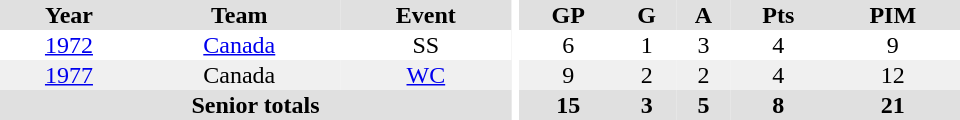<table border="0" cellpadding="1" cellspacing="0" ID="Table3" style="text-align:center; width:40em">
<tr bgcolor="#e0e0e0">
<th>Year</th>
<th>Team</th>
<th>Event</th>
<th rowspan="102" bgcolor="#ffffff"></th>
<th>GP</th>
<th>G</th>
<th>A</th>
<th>Pts</th>
<th>PIM</th>
</tr>
<tr>
<td><a href='#'>1972</a></td>
<td><a href='#'>Canada</a></td>
<td>SS</td>
<td>6</td>
<td>1</td>
<td>3</td>
<td>4</td>
<td>9</td>
</tr>
<tr bgcolor="#f0f0f0">
<td><a href='#'>1977</a></td>
<td>Canada</td>
<td><a href='#'>WC</a></td>
<td>9</td>
<td>2</td>
<td>2</td>
<td>4</td>
<td>12</td>
</tr>
<tr bgcolor="#e0e0e0">
<th colspan=3>Senior totals</th>
<th>15</th>
<th>3</th>
<th>5</th>
<th>8</th>
<th>21</th>
</tr>
</table>
